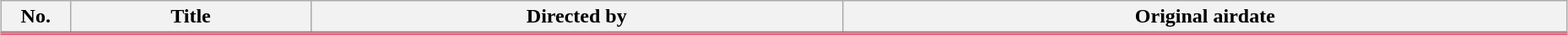<table class="wikitable" style="width:98%; margin:auto; background:#FFF;">
<tr style="border-bottom: 3px solid #E65A74">
<th style="width:3em;">No.</th>
<th>Title</th>
<th>Directed by</th>
<th>Original airdate</th>
</tr>
<tr>
</tr>
</table>
